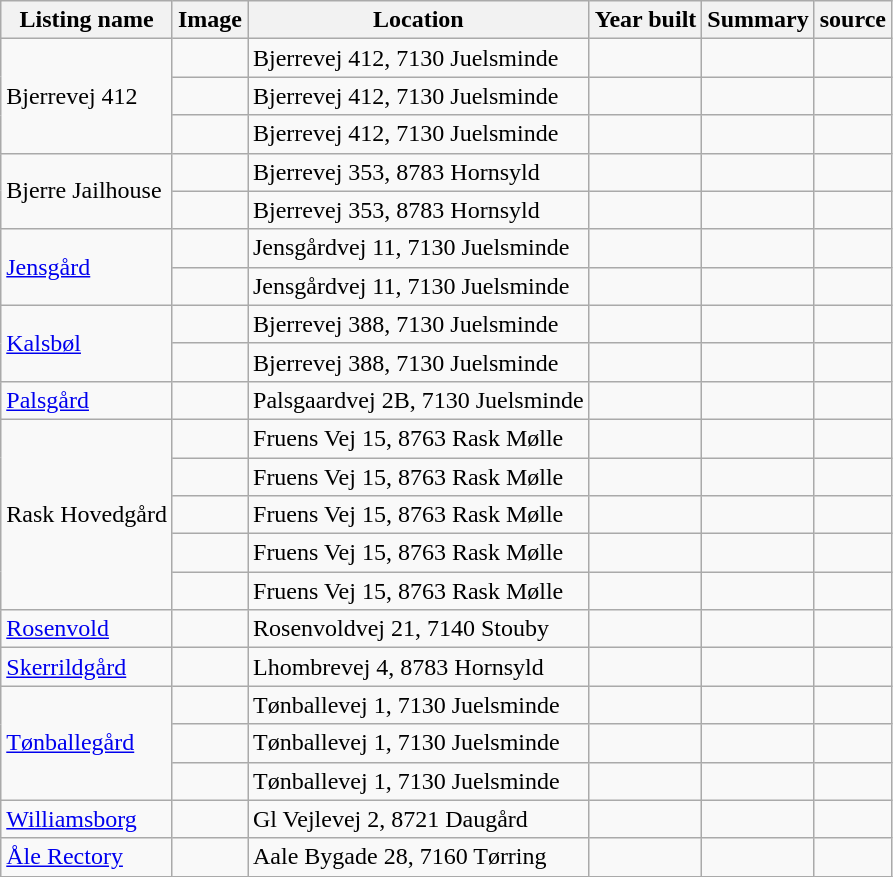<table class="wikitable sortable">
<tr>
<th>Listing name</th>
<th>Image</th>
<th>Location</th>
<th>Year built</th>
<th>Summary</th>
<th>source</th>
</tr>
<tr>
<td rowspan="3">Bjerrevej 412</td>
<td></td>
<td>Bjerrevej 412, 7130 Juelsminde</td>
<td></td>
<td></td>
<td></td>
</tr>
<tr>
<td></td>
<td>Bjerrevej 412, 7130 Juelsminde</td>
<td></td>
<td></td>
<td></td>
</tr>
<tr>
<td></td>
<td>Bjerrevej 412, 7130 Juelsminde</td>
<td></td>
<td></td>
<td></td>
</tr>
<tr>
<td rowspan="2">Bjerre Jailhouse</td>
<td></td>
<td>Bjerrevej 353, 8783 Hornsyld</td>
<td></td>
<td></td>
<td></td>
</tr>
<tr>
<td></td>
<td>Bjerrevej 353, 8783 Hornsyld</td>
<td></td>
<td></td>
<td></td>
</tr>
<tr>
<td rowspan="2"><a href='#'>Jensgård</a></td>
<td></td>
<td>Jensgårdvej 11, 7130 Juelsminde</td>
<td></td>
<td></td>
<td></td>
</tr>
<tr>
<td></td>
<td>Jensgårdvej 11, 7130 Juelsminde</td>
<td></td>
<td></td>
<td></td>
</tr>
<tr>
<td rowspan="2"><a href='#'>Kalsbøl</a></td>
<td></td>
<td>Bjerrevej 388, 7130 Juelsminde</td>
<td></td>
<td></td>
<td></td>
</tr>
<tr>
<td></td>
<td>Bjerrevej 388, 7130 Juelsminde</td>
<td></td>
<td></td>
<td></td>
</tr>
<tr>
<td><a href='#'>Palsgård</a></td>
<td></td>
<td>Palsgaardvej 2B, 7130 Juelsminde</td>
<td></td>
<td></td>
<td></td>
</tr>
<tr>
<td rowspan="5">Rask Hovedgård</td>
<td></td>
<td>Fruens Vej 15, 8763 Rask Mølle</td>
<td></td>
<td></td>
<td></td>
</tr>
<tr>
<td></td>
<td>Fruens Vej 15, 8763 Rask Mølle</td>
<td></td>
<td></td>
<td></td>
</tr>
<tr>
<td></td>
<td>Fruens Vej 15, 8763 Rask Mølle</td>
<td></td>
<td></td>
<td></td>
</tr>
<tr>
<td></td>
<td>Fruens Vej 15, 8763 Rask Mølle</td>
<td></td>
<td></td>
<td></td>
</tr>
<tr>
<td></td>
<td>Fruens Vej 15, 8763 Rask Mølle</td>
<td></td>
<td></td>
<td></td>
</tr>
<tr>
<td><a href='#'>Rosenvold</a></td>
<td></td>
<td>Rosenvoldvej 21, 7140 Stouby</td>
<td></td>
<td></td>
<td></td>
</tr>
<tr>
<td><a href='#'>Skerrildgård</a></td>
<td></td>
<td>Lhombrevej 4, 8783 Hornsyld</td>
<td></td>
<td></td>
<td></td>
</tr>
<tr>
<td rowspan="3"><a href='#'>Tønballegård</a></td>
<td></td>
<td>Tønballevej 1, 7130 Juelsminde</td>
<td></td>
<td></td>
<td></td>
</tr>
<tr>
<td></td>
<td>Tønballevej 1, 7130 Juelsminde</td>
<td></td>
<td></td>
<td></td>
</tr>
<tr>
<td></td>
<td>Tønballevej 1, 7130 Juelsminde</td>
<td></td>
<td></td>
<td></td>
</tr>
<tr>
<td><a href='#'>Williamsborg</a></td>
<td></td>
<td>Gl Vejlevej 2, 8721 Daugård</td>
<td></td>
<td></td>
<td></td>
</tr>
<tr>
<td><a href='#'>Åle Rectory</a></td>
<td></td>
<td>Aale Bygade 28, 7160 Tørring</td>
<td></td>
<td></td>
<td></td>
</tr>
<tr>
</tr>
</table>
